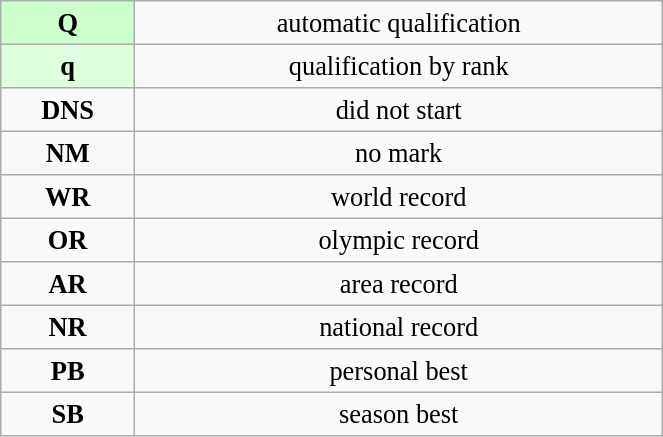<table class="wikitable" style=" text-align:center; font-size:110%;" width="35%">
<tr>
<td bgcolor="ccffcc"><strong>Q</strong></td>
<td>automatic qualification</td>
</tr>
<tr>
<td bgcolor="ddffdd"><strong>q</strong></td>
<td>qualification by rank</td>
</tr>
<tr>
<td><strong>DNS</strong></td>
<td>did not start</td>
</tr>
<tr>
<td><strong>NM</strong></td>
<td>no mark</td>
</tr>
<tr>
<td><strong>WR</strong></td>
<td>world record</td>
</tr>
<tr>
<td><strong>OR</strong></td>
<td>olympic record</td>
</tr>
<tr>
<td><strong>AR</strong></td>
<td>area record</td>
</tr>
<tr>
<td><strong>NR</strong></td>
<td>national record</td>
</tr>
<tr>
<td><strong>PB</strong></td>
<td>personal best</td>
</tr>
<tr>
<td><strong>SB</strong></td>
<td>season best</td>
</tr>
</table>
